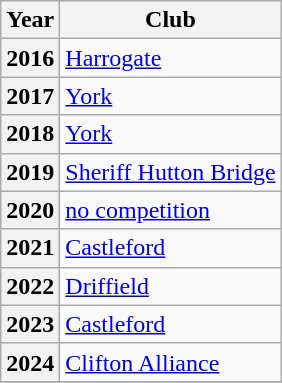<table class="wikitable">
<tr>
<th>Year</th>
<th>Club</th>
</tr>
<tr>
<th scope="row">2016</th>
<td><a href='#'>Harrogate</a></td>
</tr>
<tr>
<th scope="row">2017</th>
<td><a href='#'>York</a></td>
</tr>
<tr>
<th scope="row">2018</th>
<td><a href='#'>York</a></td>
</tr>
<tr>
<th scope="row">2019</th>
<td><a href='#'>Sheriff Hutton Bridge</a></td>
</tr>
<tr>
<th scope="row">2020</th>
<td><a href='#'>no competition</a></td>
</tr>
<tr>
<th scope="row">2021</th>
<td><a href='#'>Castleford</a></td>
</tr>
<tr>
<th scope="row">2022</th>
<td><a href='#'>Driffield</a></td>
</tr>
<tr>
<th scope="row">2023</th>
<td><a href='#'>Castleford</a></td>
</tr>
<tr>
<th scope="row">2024</th>
<td><a href='#'>Clifton Alliance</a></td>
</tr>
<tr>
</tr>
</table>
